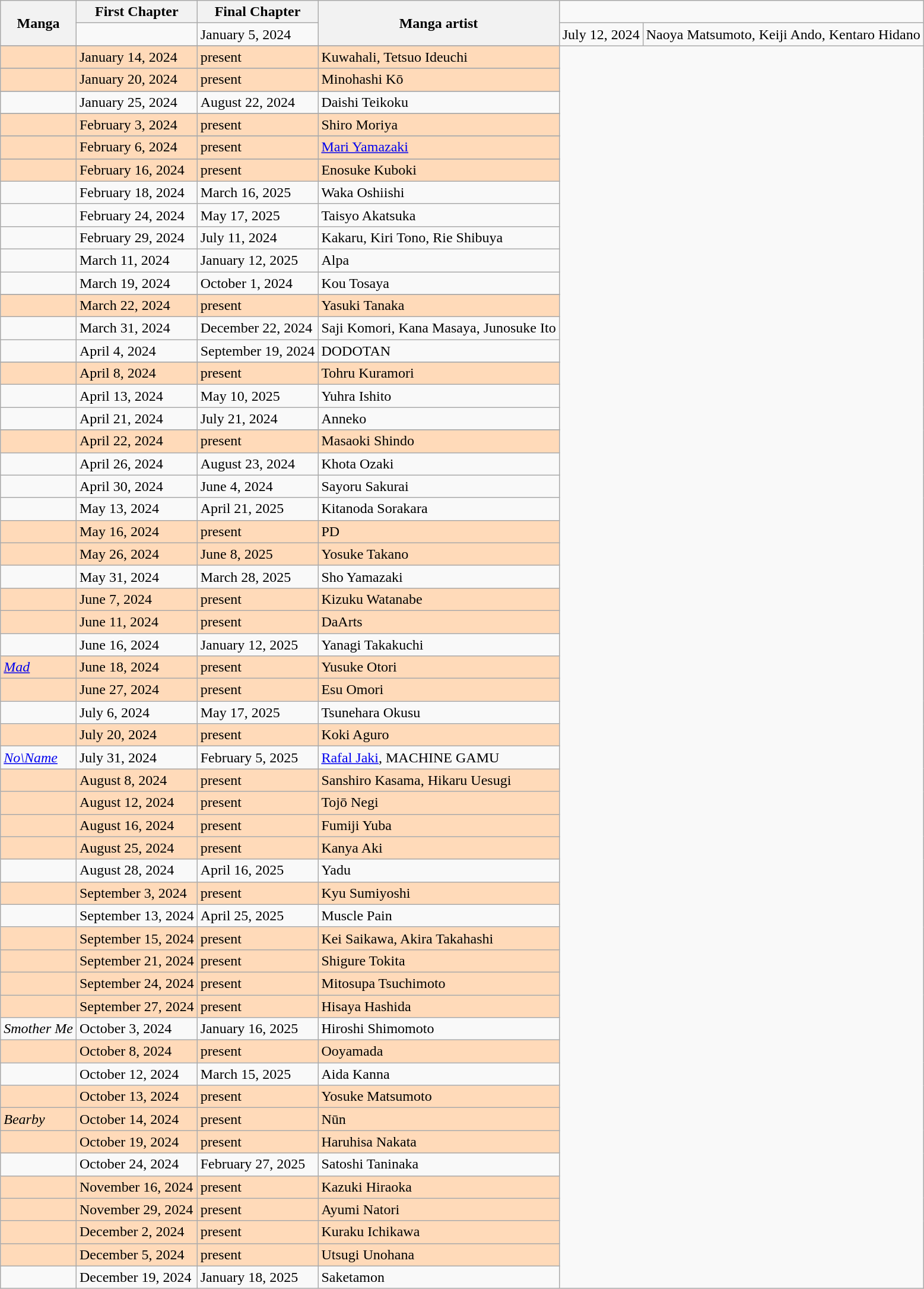<table class="wikitable sortable">
<tr>
<th rowspan="2" scope="col">Manga</th>
<th colspan="1" scope="col">First Chapter</th>
<th colspan="1" scope="col">Final Chapter</th>
<th rowspan="2" scope="col">Manga artist</th>
</tr>
<tr>
<td></td>
<td>January 5, 2024</td>
<td>July 12, 2024</td>
<td>Naoya Matsumoto, Keiji Ando, Kentaro Hidano</td>
</tr>
<tr>
</tr>
<tr style="background-color:#FFDAB9">
<td></td>
<td>January 14, 2024</td>
<td>present</td>
<td>Kuwahali, Tetsuo Ideuchi</td>
</tr>
<tr>
</tr>
<tr style="background-color:#FFDAB9">
<td></td>
<td>January 20, 2024</td>
<td>present</td>
<td>Minohashi Kō</td>
</tr>
<tr>
</tr>
<tr>
<td></td>
<td>January 25, 2024</td>
<td>August 22, 2024</td>
<td>Daishi Teikoku</td>
</tr>
<tr>
</tr>
<tr style="background-color:#FFDAB9">
<td></td>
<td>February 3, 2024</td>
<td>present</td>
<td>Shiro Moriya</td>
</tr>
<tr>
</tr>
<tr style="background-color:#FFDAB9">
<td></td>
<td>February 6, 2024</td>
<td>present</td>
<td><a href='#'>Mari Yamazaki</a></td>
</tr>
<tr>
</tr>
<tr style="background-color:#FFDAB9">
<td></td>
<td>February 16, 2024</td>
<td>present</td>
<td>Enosuke Kuboki</td>
</tr>
<tr>
<td></td>
<td>February 18, 2024</td>
<td>March 16, 2025</td>
<td>Waka Oshiishi</td>
</tr>
<tr>
<td></td>
<td>February 24, 2024</td>
<td>May 17, 2025</td>
<td>Taisyo Akatsuka</td>
</tr>
<tr>
<td></td>
<td>February 29, 2024</td>
<td>July 11, 2024</td>
<td>Kakaru, Kiri Tono, Rie Shibuya</td>
</tr>
<tr>
<td></td>
<td>March 11, 2024</td>
<td>January 12, 2025</td>
<td>Alpa</td>
</tr>
<tr>
<td></td>
<td>March 19, 2024</td>
<td>October 1, 2024</td>
<td>Kou Tosaya</td>
</tr>
<tr>
</tr>
<tr style="background-color:#FFDAB9">
<td></td>
<td>March 22, 2024</td>
<td>present</td>
<td>Yasuki Tanaka</td>
</tr>
<tr>
<td></td>
<td>March 31, 2024</td>
<td>December 22, 2024</td>
<td>Saji Komori, Kana Masaya, Junosuke Ito</td>
</tr>
<tr>
<td></td>
<td>April 4, 2024</td>
<td>September 19, 2024</td>
<td>DODOTAN</td>
</tr>
<tr>
</tr>
<tr style="background-color:#FFDAB9">
<td></td>
<td>April 8, 2024</td>
<td>present</td>
<td>Tohru Kuramori</td>
</tr>
<tr>
<td></td>
<td>April 13, 2024</td>
<td>May 10, 2025</td>
<td>Yuhra Ishito</td>
</tr>
<tr>
<td></td>
<td>April 21, 2024</td>
<td>July 21, 2024</td>
<td>Anneko</td>
</tr>
<tr>
</tr>
<tr style="background-color:#FFDAB9">
<td></td>
<td>April 22, 2024</td>
<td>present</td>
<td>Masaoki Shindo</td>
</tr>
<tr>
<td></td>
<td>April 26, 2024</td>
<td>August 23, 2024</td>
<td>Khota Ozaki</td>
</tr>
<tr>
<td></td>
<td>April 30, 2024</td>
<td>June 4, 2024</td>
<td>Sayoru Sakurai</td>
</tr>
<tr>
<td></td>
<td>May 13, 2024</td>
<td>April 21, 2025</td>
<td>Kitanoda Sorakara</td>
</tr>
<tr style="background-color:#FFDAB9">
<td></td>
<td>May 16, 2024</td>
<td>present</td>
<td>PD</td>
</tr>
<tr style="background-color:#FFDAB9">
<td></td>
<td>May 26, 2024</td>
<td>June 8, 2025</td>
<td>Yosuke Takano</td>
</tr>
<tr>
<td></td>
<td>May 31, 2024</td>
<td>March 28, 2025</td>
<td>Sho Yamazaki</td>
</tr>
<tr style="background-color:#FFDAB9">
<td></td>
<td>June 7, 2024</td>
<td>present</td>
<td>Kizuku Watanabe</td>
</tr>
<tr style="background-color:#FFDAB9">
<td></td>
<td>June 11, 2024</td>
<td>present</td>
<td>DaArts</td>
</tr>
<tr>
<td></td>
<td>June 16, 2024</td>
<td>January 12, 2025</td>
<td>Yanagi Takakuchi</td>
</tr>
<tr style="background-color:#FFDAB9">
<td><em><a href='#'>Mad</a></em></td>
<td>June 18, 2024</td>
<td>present</td>
<td>Yusuke Otori</td>
</tr>
<tr style="background-color:#FFDAB9">
<td></td>
<td>June 27, 2024</td>
<td>present</td>
<td>Esu Omori</td>
</tr>
<tr>
<td></td>
<td>July 6, 2024</td>
<td>May 17, 2025</td>
<td>Tsunehara Okusu</td>
</tr>
<tr style="background-color:#FFDAB9">
<td></td>
<td>July 20, 2024</td>
<td>present</td>
<td>Koki Aguro</td>
</tr>
<tr>
<td><em><a href='#'>No\Name</a></em></td>
<td>July 31, 2024</td>
<td>February 5, 2025</td>
<td><a href='#'>Rafal Jaki</a>, MACHINE GAMU</td>
</tr>
<tr style="background-color:#FFDAB9">
<td></td>
<td>August 8, 2024</td>
<td>present</td>
<td>Sanshiro Kasama, Hikaru Uesugi</td>
</tr>
<tr style="background-color:#FFDAB9">
<td></td>
<td>August 12, 2024</td>
<td>present</td>
<td>Tojō Negi</td>
</tr>
<tr style="background-color:#FFDAB9">
<td></td>
<td>August 16, 2024</td>
<td>present</td>
<td>Fumiji Yuba</td>
</tr>
<tr style="background-color:#FFDAB9">
<td></td>
<td>August 25, 2024</td>
<td>present</td>
<td>Kanya Aki</td>
</tr>
<tr>
<td></td>
<td>August 28, 2024</td>
<td>April 16, 2025</td>
<td>Yadu</td>
</tr>
<tr style="background-color:#FFDAB9">
<td></td>
<td>September 3, 2024</td>
<td>present</td>
<td>Kyu Sumiyoshi</td>
</tr>
<tr>
<td></td>
<td>September 13, 2024</td>
<td>April 25, 2025</td>
<td>Muscle Pain</td>
</tr>
<tr style="background-color:#FFDAB9">
<td></td>
<td>September 15, 2024</td>
<td>present</td>
<td>Kei Saikawa, Akira Takahashi</td>
</tr>
<tr style="background-color:#FFDAB9">
<td></td>
<td>September 21, 2024</td>
<td>present</td>
<td>Shigure Tokita</td>
</tr>
<tr style="background-color:#FFDAB9">
<td></td>
<td>September 24, 2024</td>
<td>present</td>
<td>Mitosupa Tsuchimoto</td>
</tr>
<tr style="background-color:#FFDAB9">
<td></td>
<td>September 27, 2024</td>
<td>present</td>
<td>Hisaya Hashida</td>
</tr>
<tr>
<td><em>Smother Me</em></td>
<td>October 3, 2024</td>
<td>January 16, 2025</td>
<td>Hiroshi Shimomoto</td>
</tr>
<tr style="background-color:#FFDAB9">
<td></td>
<td>October 8, 2024</td>
<td>present</td>
<td>Ooyamada</td>
</tr>
<tr>
<td></td>
<td>October 12, 2024</td>
<td>March 15, 2025</td>
<td>Aida Kanna</td>
</tr>
<tr style="background-color:#FFDAB9">
<td></td>
<td>October 13, 2024</td>
<td>present</td>
<td>Yosuke Matsumoto</td>
</tr>
<tr style="background-color:#FFDAB9">
<td><em>Bearby</em></td>
<td>October 14, 2024</td>
<td>present</td>
<td>Nūn</td>
</tr>
<tr style="background-color:#FFDAB9">
<td></td>
<td>October 19, 2024</td>
<td>present</td>
<td>Haruhisa Nakata</td>
</tr>
<tr>
<td></td>
<td>October 24, 2024</td>
<td>February 27, 2025</td>
<td>Satoshi Taninaka</td>
</tr>
<tr style="background-color:#FFDAB9">
<td></td>
<td>November 16, 2024</td>
<td>present</td>
<td>Kazuki Hiraoka</td>
</tr>
<tr style="background-color:#FFDAB9">
<td></td>
<td>November 29, 2024</td>
<td>present</td>
<td>Ayumi Natori</td>
</tr>
<tr style="background-color:#FFDAB9">
<td></td>
<td>December 2, 2024</td>
<td>present</td>
<td>Kuraku Ichikawa</td>
</tr>
<tr style="background-color:#FFDAB9">
<td></td>
<td>December 5, 2024</td>
<td>present</td>
<td>Utsugi Unohana</td>
</tr>
<tr>
<td></td>
<td>December 19, 2024</td>
<td>January 18, 2025</td>
<td>Saketamon</td>
</tr>
</table>
